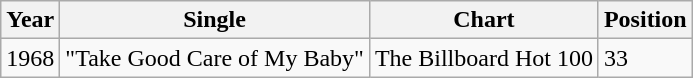<table class="wikitable">
<tr>
<th align="left">Year</th>
<th align="left">Single</th>
<th align="left">Chart</th>
<th align="left">Position</th>
</tr>
<tr>
<td align="left">1968</td>
<td align="left">"Take Good Care of My Baby"</td>
<td align="left">The Billboard Hot 100</td>
<td align="left">33</td>
</tr>
</table>
